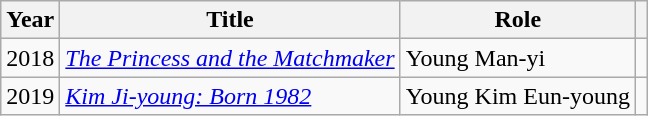<table class="wikitable">
<tr>
<th scope="col">Year</th>
<th scope="col">Title</th>
<th scope="col">Role</th>
<th scope="col" class="unsortable"></th>
</tr>
<tr>
<td>2018</td>
<td><em><a href='#'>The Princess and the Matchmaker</a></em></td>
<td>Young Man-yi</td>
<td></td>
</tr>
<tr>
<td>2019</td>
<td><a href='#'><em>Kim Ji-young: Born 1982</em></a></td>
<td>Young Kim Eun-young</td>
<td></td>
</tr>
</table>
